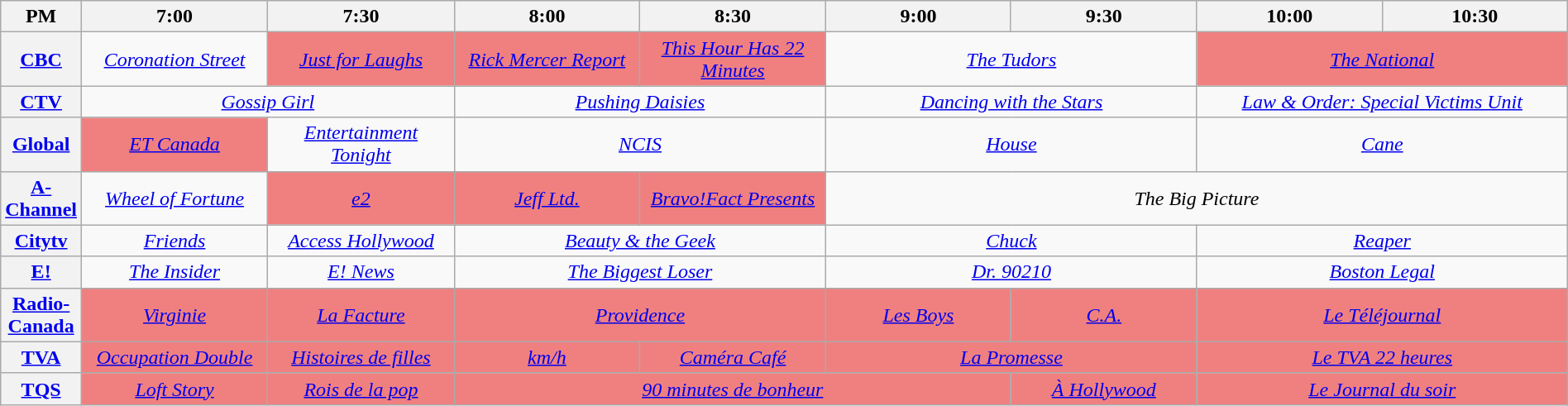<table class="wikitable" width="100%">
<tr>
<th width="4%">PM</th>
<th width="12%">7:00</th>
<th width="12%">7:30</th>
<th width="12%">8:00</th>
<th width="12%">8:30</th>
<th width="12%">9:00</th>
<th width="12%">9:30</th>
<th width="12%">10:00</th>
<th width="12%">10:30</th>
</tr>
<tr align="center">
<th><a href='#'>CBC</a></th>
<td colspan="1" align=center><em><a href='#'>Coronation Street</a></em></td>
<td colspan="1" align=center bgcolor="#F08080"><em><a href='#'>Just for Laughs</a></em></td>
<td colspan="1" align=center bgcolor="#F08080"><em><a href='#'>Rick Mercer Report</a></em></td>
<td colspan="1" align=center bgcolor="#F08080"><em><a href='#'>This Hour Has 22 Minutes</a></em></td>
<td colspan="2" align=center><em><a href='#'>The Tudors</a></em></td>
<td colspan="2" align=center bgcolor="#F08080"><em><a href='#'>The National</a></em></td>
</tr>
<tr align="center">
<th><a href='#'>CTV</a></th>
<td colspan="2" align=center><em><a href='#'>Gossip Girl</a></em></td>
<td colspan="2" align=center><em><a href='#'>Pushing Daisies</a></em></td>
<td colspan="2" align=center><em><a href='#'>Dancing with the Stars</a></em></td>
<td colspan="2" align=center><em><a href='#'>Law & Order: Special Victims Unit</a></em></td>
</tr>
<tr align="center">
<th><a href='#'>Global</a></th>
<td colspan="1" align=center bgcolor="#F08080"><em><a href='#'>ET Canada</a></em></td>
<td colspan="1" align=center><em><a href='#'>Entertainment Tonight</a></em></td>
<td colspan="2" align=center><em><a href='#'>NCIS</a></em></td>
<td colspan="2" align=center><em><a href='#'>House</a></em></td>
<td colspan="2" align=center><em><a href='#'>Cane</a></em></td>
</tr>
<tr align="center">
<th><a href='#'>A-Channel</a></th>
<td colspan="1"><em><a href='#'>Wheel of Fortune</a></em></td>
<td colspan="1" bgcolor="#F08080"><em><a href='#'>e2</a></em></td>
<td colspan="1" bgcolor="#F08080"><em><a href='#'>Jeff Ltd.</a></em></td>
<td colspan="1" bgcolor="#F08080"><em><a href='#'>Bravo!Fact Presents</a></em></td>
<td colspan="4"><em>The Big Picture</em></td>
</tr>
<tr align="center">
<th><a href='#'>Citytv</a></th>
<td colspan="1" align=center><em><a href='#'>Friends</a></em></td>
<td colspan="1" align=center><em><a href='#'>Access Hollywood</a></em></td>
<td colspan="2" align=center><em><a href='#'>Beauty & the Geek</a></em></td>
<td colspan="2" align=center><em><a href='#'>Chuck</a></em></td>
<td colspan="2" align=center><em><a href='#'>Reaper</a></em></td>
</tr>
<tr align="center">
<th><a href='#'>E!</a></th>
<td colspan="1" align=center><em><a href='#'>The Insider</a></em></td>
<td colspan="1" align=center><em><a href='#'>E! News</a></em></td>
<td colspan="2" align=center><em><a href='#'>The Biggest Loser</a></em></td>
<td colspan="2" align=center><em><a href='#'>Dr. 90210</a></em></td>
<td colspan="2" align=center><em><a href='#'>Boston Legal</a></em></td>
</tr>
<tr align="center">
<th><a href='#'>Radio-Canada</a></th>
<td colspan="1" align=center bgcolor="#F08080"><em><a href='#'>Virginie</a></em></td>
<td colspan="1" align=center bgcolor="#F08080"><em><a href='#'>La Facture</a></em></td>
<td colspan="2" align=center bgcolor="#F08080"><em><a href='#'>Providence</a></em></td>
<td colspan="1" align=center bgcolor="#F08080"><em><a href='#'>Les Boys</a></em></td>
<td colspan="1" align=center bgcolor="#F08080"><em><a href='#'>C.A.</a></em></td>
<td colspan="2" align=center bgcolor="#F08080"><em><a href='#'>Le Téléjournal</a></em></td>
</tr>
<tr align="center">
<th><a href='#'>TVA</a></th>
<td colspan="1" align=center bgcolor="#F08080"><em><a href='#'>Occupation Double</a></em></td>
<td colspan="1" align=center bgcolor="#F08080"><em><a href='#'>Histoires de filles</a></em></td>
<td colspan="1" align=center bgcolor="#F08080"><em><a href='#'>km/h</a></em></td>
<td colspan="1" align=center bgcolor="#F08080"><em><a href='#'>Caméra Café</a></em></td>
<td colspan="2" align=center bgcolor="#F08080"><em><a href='#'>La Promesse</a></em></td>
<td colspan="2" align=center bgcolor="#F08080"><em><a href='#'>Le TVA 22 heures</a></em></td>
</tr>
<tr align="center">
<th><a href='#'>TQS</a></th>
<td colspan="1" align=center bgcolor="#F08080"><em><a href='#'>Loft Story</a></em></td>
<td colspan="1" align=center bgcolor="#F08080"><em><a href='#'>Rois de la pop</a></em></td>
<td colspan="3" align=center bgcolor="#F08080"><em><a href='#'>90 minutes de bonheur</a></em></td>
<td colspan="1" align=center bgcolor="#F08080"><em><a href='#'>À Hollywood</a></em></td>
<td colspan="2" align=center bgcolor="#F08080"><em><a href='#'>Le Journal du soir</a></em></td>
</tr>
</table>
